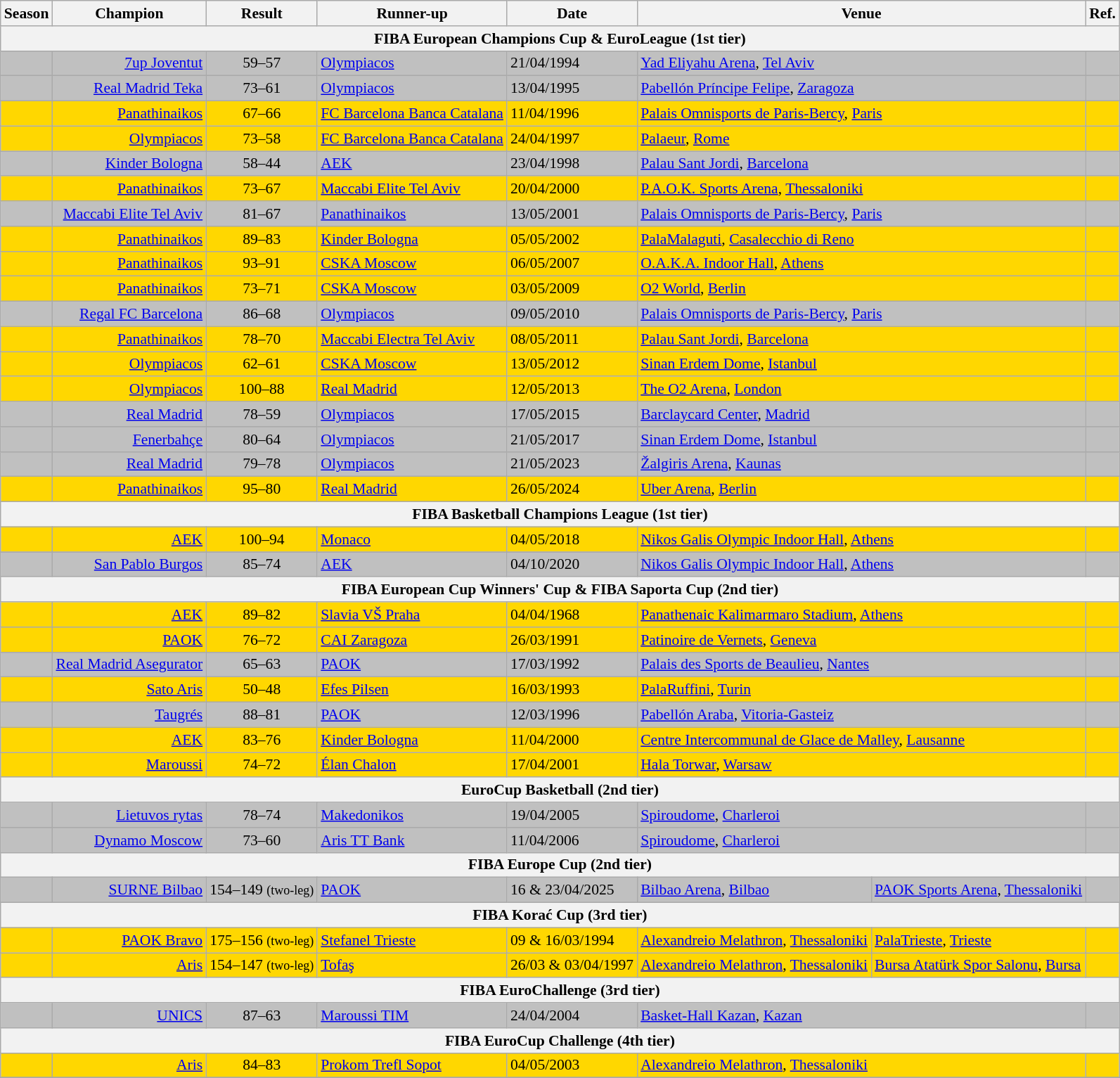<table class="wikitable" style="font-size:90%">
<tr>
<th>Season</th>
<th>Champion</th>
<th>Result</th>
<th>Runner-up</th>
<th>Date</th>
<th colspan=2>Venue</th>
<th>Ref.</th>
</tr>
<tr>
<th colspan=8>FIBA European Champions Cup & EuroLeague (1st tier)</th>
</tr>
<tr bgcolor=silver>
<td></td>
<td align=right><a href='#'>7up Joventut</a> </td>
<td align=center>59–57</td>
<td> <a href='#'>Olympiacos</a></td>
<td>21/04/1994</td>
<td colspan=2><a href='#'>Yad Eliyahu Arena</a>, <a href='#'>Tel Aviv</a></td>
<td></td>
</tr>
<tr bgcolor=silver>
<td></td>
<td align=right><a href='#'>Real Madrid Teka</a> </td>
<td align=center>73–61</td>
<td> <a href='#'>Olympiacos</a></td>
<td>13/04/1995</td>
<td colspan=2><a href='#'>Pabellón Príncipe Felipe</a>, <a href='#'>Zaragoza</a></td>
<td></td>
</tr>
<tr bgcolor=gold>
<td></td>
<td align=right><a href='#'>Panathinaikos</a> </td>
<td align=center>67–66</td>
<td> <a href='#'>FC Barcelona Banca Catalana</a></td>
<td>11/04/1996</td>
<td colspan=2><a href='#'>Palais Omnisports de Paris-Bercy</a>, <a href='#'>Paris</a></td>
<td></td>
</tr>
<tr bgcolor=gold>
<td></td>
<td align=right><a href='#'>Olympiacos</a> </td>
<td align=center>73–58</td>
<td> <a href='#'>FC Barcelona Banca Catalana</a></td>
<td>24/04/1997</td>
<td colspan=2><a href='#'>Palaeur</a>, <a href='#'>Rome</a></td>
<td></td>
</tr>
<tr bgcolor=silver>
<td></td>
<td align=right><a href='#'>Kinder Bologna</a> </td>
<td align=center>58–44</td>
<td> <a href='#'>AEK</a></td>
<td>23/04/1998</td>
<td colspan=2><a href='#'>Palau Sant Jordi</a>, <a href='#'>Barcelona</a></td>
<td></td>
</tr>
<tr bgcolor=gold>
<td></td>
<td align=right><a href='#'>Panathinaikos</a> </td>
<td align=center>73–67</td>
<td> <a href='#'>Maccabi Elite Tel Aviv</a></td>
<td>20/04/2000</td>
<td colspan=2><a href='#'>P.A.O.K. Sports Arena</a>, <a href='#'>Thessaloniki</a></td>
<td></td>
</tr>
<tr bgcolor=silver>
<td></td>
<td align=right><a href='#'>Maccabi Elite Tel Aviv</a> </td>
<td align=center>81–67</td>
<td> <a href='#'>Panathinaikos</a></td>
<td>13/05/2001</td>
<td colspan=2><a href='#'>Palais Omnisports de Paris-Bercy</a>, <a href='#'>Paris</a></td>
<td></td>
</tr>
<tr bgcolor=gold>
<td></td>
<td align=right><a href='#'>Panathinaikos</a> </td>
<td align=center>89–83</td>
<td> <a href='#'>Kinder Bologna</a></td>
<td>05/05/2002</td>
<td colspan=2><a href='#'>PalaMalaguti</a>, <a href='#'>Casalecchio di Reno</a></td>
<td></td>
</tr>
<tr bgcolor=gold>
<td></td>
<td align=right><a href='#'>Panathinaikos</a> </td>
<td align=center>93–91</td>
<td> <a href='#'>CSKA Moscow</a></td>
<td>06/05/2007</td>
<td colspan=2><a href='#'>O.A.K.A. Indoor Hall</a>, <a href='#'>Athens</a></td>
<td></td>
</tr>
<tr bgcolor=gold>
<td></td>
<td align=right><a href='#'>Panathinaikos</a> </td>
<td align=center>73–71</td>
<td> <a href='#'>CSKA Moscow</a></td>
<td>03/05/2009</td>
<td colspan=2><a href='#'>O2 World</a>, <a href='#'>Berlin</a></td>
<td></td>
</tr>
<tr bgcolor=silver>
<td></td>
<td align=right><a href='#'>Regal FC Barcelona</a> </td>
<td align=center>86–68</td>
<td> <a href='#'>Olympiacos</a></td>
<td>09/05/2010</td>
<td colspan=2><a href='#'>Palais Omnisports de Paris-Bercy</a>, <a href='#'>Paris</a></td>
<td></td>
</tr>
<tr bgcolor=gold>
<td></td>
<td align=right><a href='#'>Panathinaikos</a> </td>
<td align=center>78–70</td>
<td> <a href='#'>Maccabi Electra Tel Aviv</a></td>
<td>08/05/2011</td>
<td colspan=2><a href='#'>Palau Sant Jordi</a>, <a href='#'>Barcelona</a></td>
<td></td>
</tr>
<tr bgcolor=gold>
<td></td>
<td align=right><a href='#'>Olympiacos</a> </td>
<td align=center>62–61</td>
<td> <a href='#'>CSKA Moscow</a></td>
<td>13/05/2012</td>
<td colspan=2><a href='#'>Sinan Erdem Dome</a>, <a href='#'>Istanbul</a></td>
<td></td>
</tr>
<tr bgcolor=gold>
<td></td>
<td align=right><a href='#'>Olympiacos</a> </td>
<td align=center>100–88</td>
<td> <a href='#'>Real Madrid</a></td>
<td>12/05/2013</td>
<td colspan=2><a href='#'>The O2 Arena</a>, <a href='#'>London</a></td>
<td></td>
</tr>
<tr bgcolor=silver>
<td></td>
<td align=right><a href='#'>Real Madrid</a> </td>
<td align=center>78–59</td>
<td> <a href='#'>Olympiacos</a></td>
<td>17/05/2015</td>
<td colspan=2><a href='#'>Barclaycard Center</a>, <a href='#'>Madrid</a></td>
<td></td>
</tr>
<tr bgcolor=silver>
<td></td>
<td align=right><a href='#'>Fenerbahçe</a> </td>
<td align=center>80–64</td>
<td> <a href='#'>Olympiacos</a></td>
<td>21/05/2017</td>
<td colspan=2><a href='#'>Sinan Erdem Dome</a>, <a href='#'>Istanbul</a></td>
<td></td>
</tr>
<tr bgcolor=silver>
<td></td>
<td align=right><a href='#'>Real Madrid</a> </td>
<td align=center>79–78</td>
<td> <a href='#'>Olympiacos</a></td>
<td>21/05/2023</td>
<td colspan=2><a href='#'>Žalgiris Arena</a>, <a href='#'>Kaunas</a></td>
<td></td>
</tr>
<tr bgcolor=gold>
<td></td>
<td align=right><a href='#'>Panathinaikos</a> </td>
<td align=center>95–80</td>
<td> <a href='#'>Real Madrid</a></td>
<td>26/05/2024</td>
<td colspan=2><a href='#'>Uber Arena</a>, <a href='#'>Berlin</a></td>
<td></td>
</tr>
<tr>
<th colspan=8>FIBA Basketball Champions League (1st tier)</th>
</tr>
<tr bgcolor=gold>
<td></td>
<td align=right><a href='#'>AEK</a> </td>
<td align=center>100–94</td>
<td> <a href='#'>Monaco</a></td>
<td>04/05/2018</td>
<td colspan=2><a href='#'>Nikos Galis Olympic Indoor Hall</a>, <a href='#'>Athens</a></td>
<td></td>
</tr>
<tr>
</tr>
<tr bgcolor=silver>
<td></td>
<td align=right><a href='#'>San Pablo Burgos</a> </td>
<td align=center>85–74</td>
<td> <a href='#'>AEK</a></td>
<td>04/10/2020</td>
<td colspan=2><a href='#'>Nikos Galis Olympic Indoor Hall</a>, <a href='#'>Athens</a></td>
<td></td>
</tr>
<tr>
<th colspan=8><strong>FIBA European Cup Winners' Cup</strong> & FIBA Saporta Cup (2nd tier)</th>
</tr>
<tr bgcolor=gold>
<td></td>
<td align=right><a href='#'>AEK</a> </td>
<td align=center>89–82</td>
<td> <a href='#'>Slavia VŠ Praha</a></td>
<td>04/04/1968</td>
<td colspan=2><a href='#'>Panathenaic Kalimarmaro Stadium</a>, <a href='#'>Athens</a></td>
<td></td>
</tr>
<tr bgcolor=gold>
<td></td>
<td align=right><a href='#'>PAOK</a> </td>
<td align=center>76–72</td>
<td> <a href='#'>CAI Zaragoza</a></td>
<td>26/03/1991</td>
<td colspan=2><a href='#'>Patinoire de Vernets</a>, <a href='#'>Geneva</a></td>
<td></td>
</tr>
<tr bgcolor=silver>
<td></td>
<td align=right><a href='#'>Real Madrid Asegurator</a> </td>
<td align=center>65–63</td>
<td> <a href='#'>PAOK</a></td>
<td>17/03/1992</td>
<td colspan=2><a href='#'>Palais des Sports de Beaulieu</a>, <a href='#'>Nantes</a></td>
<td></td>
</tr>
<tr bgcolor=gold>
<td></td>
<td align=right><a href='#'>Sato Aris</a> </td>
<td align=center>50–48</td>
<td> <a href='#'>Efes Pilsen</a></td>
<td>16/03/1993</td>
<td colspan=2><a href='#'>PalaRuffini</a>, <a href='#'>Turin</a></td>
<td></td>
</tr>
<tr bgcolor=silver>
<td></td>
<td align=right><a href='#'>Taugrés</a> </td>
<td align=center>88–81</td>
<td> <a href='#'>PAOK</a></td>
<td>12/03/1996</td>
<td colspan=2><a href='#'>Pabellón Araba</a>, <a href='#'>Vitoria-Gasteiz</a></td>
<td></td>
</tr>
<tr bgcolor=gold>
<td></td>
<td align=right><a href='#'>AEK</a> </td>
<td align=center>83–76</td>
<td> <a href='#'>Kinder Bologna</a></td>
<td>11/04/2000</td>
<td colspan=2><a href='#'>Centre Intercommunal de Glace de Malley</a>, <a href='#'>Lausanne</a></td>
<td></td>
</tr>
<tr bgcolor=gold>
<td></td>
<td align=right><a href='#'>Maroussi</a> </td>
<td align=center>74–72</td>
<td> <a href='#'>Élan Chalon</a></td>
<td>17/04/2001</td>
<td colspan=2><a href='#'>Hala Torwar</a>, <a href='#'>Warsaw</a></td>
<td></td>
</tr>
<tr>
<th colspan=8>EuroCup Basketball (2nd tier)</th>
</tr>
<tr bgcolor=silver>
<td></td>
<td align=right><a href='#'>Lietuvos rytas</a> </td>
<td align=center>78–74</td>
<td> <a href='#'>Makedonikos</a></td>
<td>19/04/2005</td>
<td colspan=2><a href='#'>Spiroudome</a>, <a href='#'>Charleroi</a></td>
<td></td>
</tr>
<tr bgcolor=silver>
<td></td>
<td align=right><a href='#'>Dynamo Moscow</a> </td>
<td align=center>73–60</td>
<td> <a href='#'>Aris TT Bank</a></td>
<td>11/04/2006</td>
<td colspan=2><a href='#'>Spiroudome</a>, <a href='#'>Charleroi</a></td>
<td></td>
</tr>
<tr>
<th colspan=8>FIBA Europe Cup (2nd tier)</th>
</tr>
<tr bgcolor=silver>
<td></td>
<td align=right><a href='#'>SURNE Bilbao</a> </td>
<td align=center>154–149 <small>(two-leg)</small></td>
<td> <a href='#'>PAOK</a></td>
<td>16 & 23/04/2025</td>
<td><a href='#'>Bilbao Arena</a>, <a href='#'>Bilbao</a></td>
<td><a href='#'>PAOK Sports Arena</a>, <a href='#'>Thessaloniki</a></td>
<td></td>
</tr>
<tr>
<th colspan=8>FIBA Korać Cup (3rd tier)</th>
</tr>
<tr bgcolor=gold>
<td></td>
<td align=right><a href='#'>PAOK Bravo</a> </td>
<td align=center>175–156 <small>(two-leg)</small></td>
<td> <a href='#'>Stefanel Trieste</a></td>
<td>09 & 16/03/1994</td>
<td><a href='#'>Alexandreio Melathron</a>, <a href='#'>Thessaloniki</a></td>
<td><a href='#'>PalaTrieste</a>, <a href='#'>Trieste</a></td>
<td></td>
</tr>
<tr bgcolor=gold>
<td></td>
<td align=right><a href='#'>Aris</a> </td>
<td align=center>154–147 <small>(two-leg)</small></td>
<td> <a href='#'>Tofaş</a></td>
<td>26/03 & 03/04/1997</td>
<td><a href='#'>Alexandreio Melathron</a>, <a href='#'>Thessaloniki</a></td>
<td><a href='#'>Bursa Atatürk Spor Salonu</a>, <a href='#'>Bursa</a></td>
<td></td>
</tr>
<tr>
<th colspan=8>FIBA EuroChallenge (3rd tier)</th>
</tr>
<tr bgcolor=silver>
<td></td>
<td align=right><a href='#'>UNICS</a> </td>
<td align=center>87–63</td>
<td> <a href='#'>Maroussi TIM</a></td>
<td>24/04/2004</td>
<td colspan=2><a href='#'>Basket-Hall Kazan</a>, <a href='#'>Kazan</a></td>
<td></td>
</tr>
<tr>
<th colspan=8>FIBA EuroCup Challenge (4th tier)</th>
</tr>
<tr bgcolor=gold>
<td></td>
<td align=right><a href='#'>Aris</a> </td>
<td align=center>84–83</td>
<td> <a href='#'>Prokom Trefl Sopot</a></td>
<td>04/05/2003</td>
<td colspan=2><a href='#'>Alexandreio Melathron</a>, <a href='#'>Thessaloniki</a></td>
<td></td>
</tr>
<tr>
</tr>
</table>
